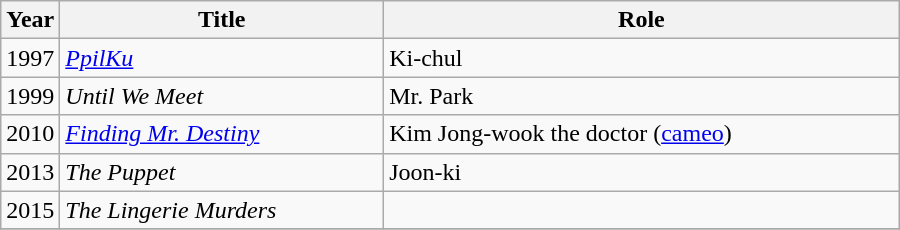<table class="wikitable" style="width:600px">
<tr>
<th width=10>Year</th>
<th>Title</th>
<th>Role</th>
</tr>
<tr>
<td>1997</td>
<td><em><a href='#'>PpilKu</a></em></td>
<td>Ki-chul</td>
</tr>
<tr>
<td>1999</td>
<td><em>Until We Meet</em></td>
<td>Mr. Park</td>
</tr>
<tr>
<td>2010</td>
<td><em><a href='#'>Finding Mr. Destiny</a></em></td>
<td>Kim Jong-wook the doctor (<a href='#'>cameo</a>)</td>
</tr>
<tr>
<td>2013</td>
<td><em>The Puppet</em></td>
<td>Joon-ki</td>
</tr>
<tr>
<td>2015</td>
<td><em>The Lingerie Murders</em></td>
<td></td>
</tr>
<tr>
</tr>
</table>
